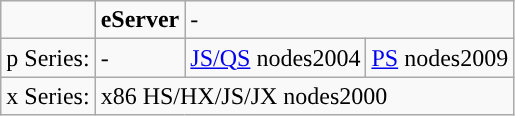<table class="wikitable" style="text-align: ">
<tr>
<td></td>
<td><strong>eServer</strong></td>
<td colspan=2>-</td>
</tr>
<tr>
<td>p Series:</td>
<td>-</td>
<td><a href='#'>JS/QS</a> nodes2004</td>
<td><a href='#'>PS</a> nodes2009</td>
</tr>
<tr>
<td>x Series:</td>
<td colspan=3>x86 HS/HX/JS/JX nodes2000</td>
</tr>
</table>
